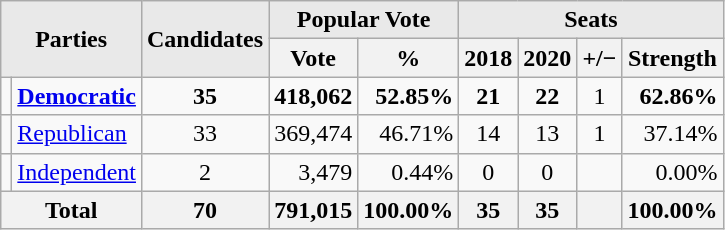<table class=wikitable>
<tr>
<th style="background-color:#E9E9E9" align=center rowspan= 2 colspan=2>Parties</th>
<th style="background-color:#E9E9E9" align=center rowspan= 2>Candidates</th>
<th style="background-color:#E9E9E9" align=center colspan=2>Popular Vote</th>
<th style="background-color:#E9E9E9" align=center colspan=4>Seats</th>
</tr>
<tr>
<th align=center>Vote</th>
<th align=center>%</th>
<th align=center>2018</th>
<th align=center>2020</th>
<th align=center>+/−</th>
<th align=center>Strength</th>
</tr>
<tr>
<td></td>
<td align=left><a href='#'><strong>Democratic</strong></a></td>
<td align=center><strong>35</strong></td>
<td align=right><strong>418,062</strong></td>
<td align=right><strong>52.85%</strong></td>
<td align=center><strong>21</strong></td>
<td align=center><strong>22</strong></td>
<td align=center>1</td>
<td align=right><strong>62.86%</strong></td>
</tr>
<tr>
<td></td>
<td align=left><a href='#'>Republican</a></td>
<td align=center>33</td>
<td align=right>369,474</td>
<td align=right>46.71%</td>
<td align=center>14</td>
<td align=center>13</td>
<td align=center>1</td>
<td align=right>37.14%</td>
</tr>
<tr>
<td></td>
<td><a href='#'>Independent</a></td>
<td align=center>2</td>
<td align=right>3,479</td>
<td align=right>0.44%</td>
<td align=center>0</td>
<td align=center>0</td>
<td align=center></td>
<td align=right>0.00%</td>
</tr>
<tr>
<th align=center colspan="2">Total</th>
<th align=center>70</th>
<th align=center>791,015</th>
<th align=center>100.00%</th>
<th align=center>35</th>
<th align=center>35</th>
<th align=center></th>
<th align=center>100.00%</th>
</tr>
</table>
